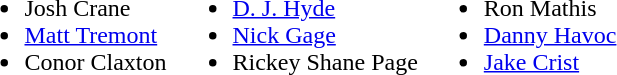<table>
<tr>
<td valign=top><br><ul><li>Josh Crane</li><li><a href='#'>Matt Tremont</a></li><li>Conor Claxton</li></ul></td>
<td valign=top><br><ul><li><a href='#'>D. J. Hyde</a></li><li><a href='#'>Nick Gage</a></li><li>Rickey Shane Page</li></ul></td>
<td valign=top><br><ul><li>Ron Mathis</li><li><a href='#'>Danny Havoc</a></li><li><a href='#'>Jake Crist</a></li></ul></td>
</tr>
</table>
